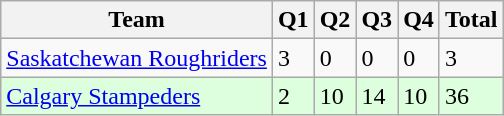<table class="wikitable">
<tr>
<th>Team</th>
<th>Q1</th>
<th>Q2</th>
<th>Q3</th>
<th>Q4</th>
<th>Total</th>
</tr>
<tr>
<td><a href='#'>Saskatchewan Roughriders</a></td>
<td>3</td>
<td>0</td>
<td>0</td>
<td>0</td>
<td>3</td>
</tr>
<tr style="background-color:#ddffdd">
<td><a href='#'>Calgary Stampeders</a></td>
<td>2</td>
<td>10</td>
<td>14</td>
<td>10</td>
<td>36</td>
</tr>
</table>
